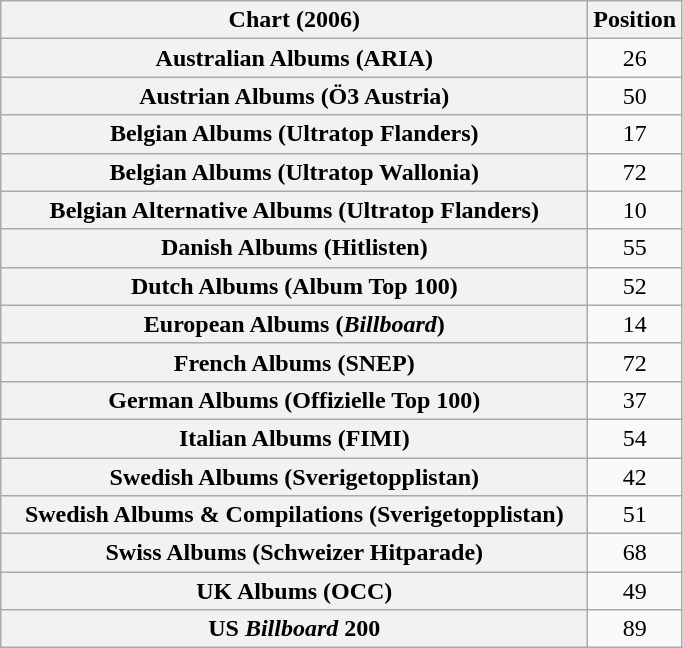<table class="wikitable sortable plainrowheaders" style="text-align:center">
<tr>
<th scope="col" style="width:24em;">Chart (2006)</th>
<th scope="col">Position</th>
</tr>
<tr>
<th scope="row">Australian Albums (ARIA)</th>
<td>26</td>
</tr>
<tr>
<th scope="row">Austrian Albums (Ö3 Austria)</th>
<td>50</td>
</tr>
<tr>
<th scope="row">Belgian Albums (Ultratop Flanders)</th>
<td>17</td>
</tr>
<tr>
<th scope="row">Belgian Albums (Ultratop Wallonia)</th>
<td>72</td>
</tr>
<tr>
<th scope="row">Belgian Alternative Albums (Ultratop Flanders)</th>
<td>10</td>
</tr>
<tr>
<th scope="row">Danish Albums (Hitlisten)</th>
<td>55</td>
</tr>
<tr>
<th scope="row">Dutch Albums (Album Top 100)</th>
<td>52</td>
</tr>
<tr>
<th scope="row">European Albums (<em>Billboard</em>)</th>
<td>14</td>
</tr>
<tr>
<th scope="row">French Albums (SNEP)</th>
<td>72</td>
</tr>
<tr>
<th scope="row">German Albums (Offizielle Top 100)</th>
<td>37</td>
</tr>
<tr>
<th scope="row">Italian Albums (FIMI)</th>
<td>54</td>
</tr>
<tr>
<th scope="row">Swedish Albums (Sverigetopplistan)</th>
<td>42</td>
</tr>
<tr>
<th scope="row">Swedish Albums & Compilations (Sverigetopplistan)</th>
<td>51</td>
</tr>
<tr>
<th scope="row">Swiss Albums (Schweizer Hitparade)</th>
<td>68</td>
</tr>
<tr>
<th scope="row">UK Albums (OCC)</th>
<td>49</td>
</tr>
<tr>
<th scope="row">US <em>Billboard</em> 200</th>
<td>89</td>
</tr>
</table>
